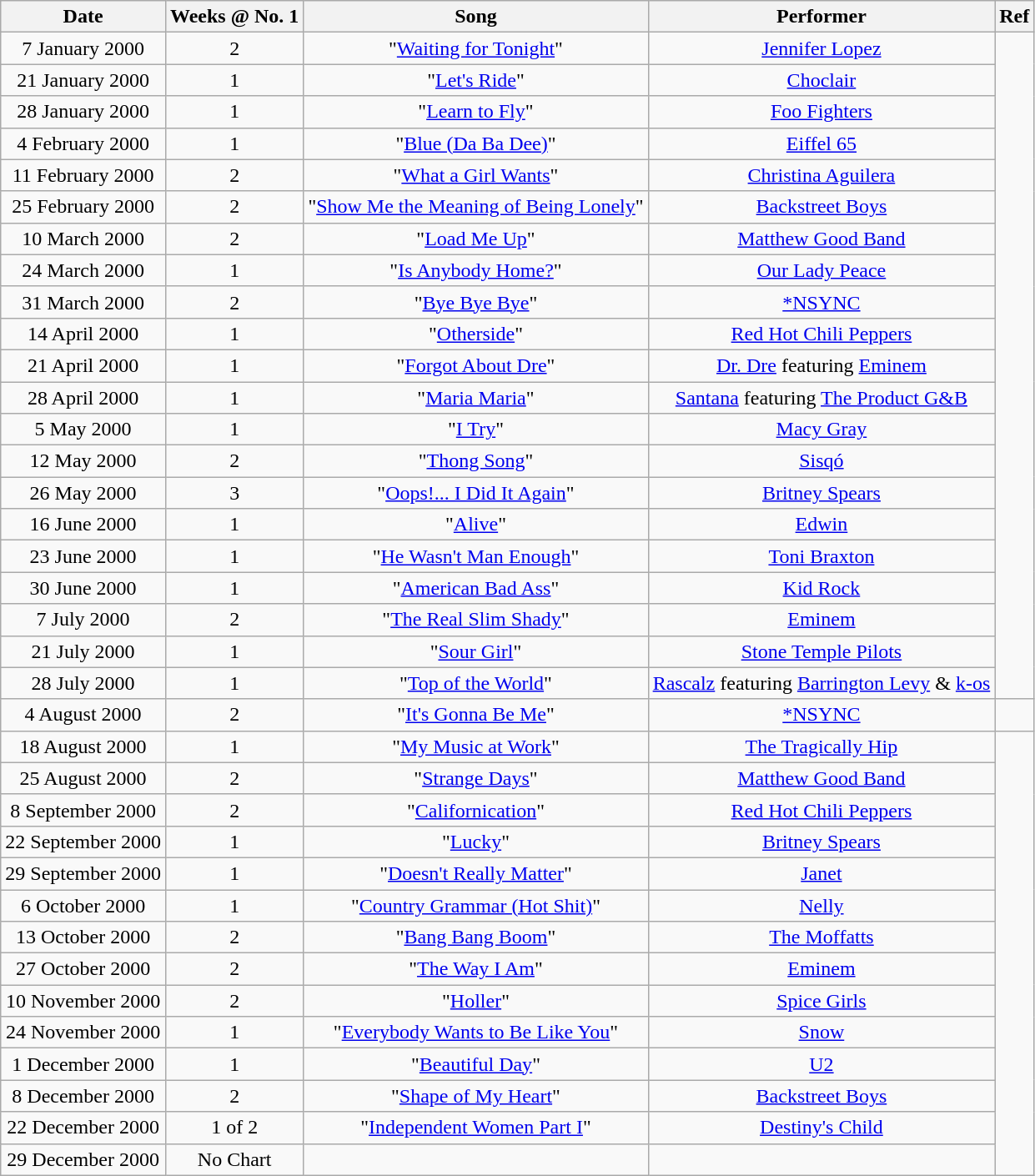<table class="wikitable" style="text-align: center;">
<tr>
<th>Date</th>
<th>Weeks @ No. 1</th>
<th>Song</th>
<th>Performer</th>
<th>Ref</th>
</tr>
<tr>
<td>7 January 2000</td>
<td>2</td>
<td>"<a href='#'>Waiting for Tonight</a>"</td>
<td><a href='#'>Jennifer Lopez</a></td>
</tr>
<tr>
<td>21 January 2000</td>
<td>1</td>
<td>"<a href='#'>Let's Ride</a>"</td>
<td><a href='#'>Choclair</a></td>
</tr>
<tr>
<td>28 January 2000</td>
<td>1</td>
<td>"<a href='#'>Learn to Fly</a>"</td>
<td><a href='#'>Foo Fighters</a></td>
</tr>
<tr>
<td>4 February 2000</td>
<td>1</td>
<td>"<a href='#'>Blue (Da Ba Dee)</a>"</td>
<td><a href='#'>Eiffel 65</a></td>
</tr>
<tr>
<td>11 February 2000</td>
<td>2</td>
<td>"<a href='#'>What a Girl Wants</a>"</td>
<td><a href='#'>Christina Aguilera</a></td>
</tr>
<tr>
<td>25 February 2000</td>
<td>2</td>
<td>"<a href='#'>Show Me the Meaning of Being Lonely</a>"</td>
<td><a href='#'>Backstreet Boys</a></td>
</tr>
<tr>
<td>10 March 2000</td>
<td>2</td>
<td>"<a href='#'>Load Me Up</a>"</td>
<td><a href='#'>Matthew Good Band</a></td>
</tr>
<tr>
<td>24 March 2000</td>
<td>1</td>
<td>"<a href='#'>Is Anybody Home?</a>"</td>
<td><a href='#'>Our Lady Peace</a></td>
</tr>
<tr>
<td>31 March 2000</td>
<td>2</td>
<td>"<a href='#'>Bye Bye Bye</a>"</td>
<td><a href='#'>*NSYNC</a></td>
</tr>
<tr>
<td>14 April 2000</td>
<td>1</td>
<td>"<a href='#'>Otherside</a>"</td>
<td><a href='#'>Red Hot Chili Peppers</a></td>
</tr>
<tr>
<td>21 April 2000</td>
<td>1</td>
<td>"<a href='#'>Forgot About Dre</a>"</td>
<td><a href='#'>Dr. Dre</a> featuring <a href='#'>Eminem</a></td>
</tr>
<tr>
<td>28 April 2000</td>
<td>1</td>
<td>"<a href='#'>Maria Maria</a>"</td>
<td><a href='#'>Santana</a> featuring <a href='#'>The Product G&B</a></td>
</tr>
<tr>
<td>5 May 2000</td>
<td>1</td>
<td>"<a href='#'>I Try</a>"</td>
<td><a href='#'>Macy Gray</a></td>
</tr>
<tr>
<td>12 May 2000</td>
<td>2</td>
<td>"<a href='#'>Thong Song</a>"</td>
<td><a href='#'>Sisqó</a></td>
</tr>
<tr>
<td>26 May 2000</td>
<td>3</td>
<td>"<a href='#'>Oops!... I Did It Again</a>"</td>
<td><a href='#'>Britney Spears</a></td>
</tr>
<tr>
<td>16 June 2000</td>
<td>1</td>
<td>"<a href='#'>Alive</a>"</td>
<td><a href='#'>Edwin</a></td>
</tr>
<tr>
<td>23 June 2000</td>
<td>1</td>
<td>"<a href='#'>He Wasn't Man Enough</a>"</td>
<td><a href='#'>Toni Braxton</a></td>
</tr>
<tr>
<td>30 June 2000</td>
<td>1</td>
<td>"<a href='#'>American Bad Ass</a>"</td>
<td><a href='#'>Kid Rock</a></td>
</tr>
<tr>
<td>7 July 2000</td>
<td>2</td>
<td>"<a href='#'>The Real Slim Shady</a>"</td>
<td><a href='#'>Eminem</a></td>
</tr>
<tr>
<td>21 July 2000</td>
<td>1</td>
<td>"<a href='#'>Sour Girl</a>"</td>
<td><a href='#'>Stone Temple Pilots</a></td>
</tr>
<tr>
<td>28 July 2000</td>
<td>1</td>
<td>"<a href='#'>Top of the World</a>"</td>
<td><a href='#'>Rascalz</a> featuring <a href='#'>Barrington Levy</a> & <a href='#'>k-os</a></td>
</tr>
<tr>
<td>4 August 2000</td>
<td>2</td>
<td>"<a href='#'>It's Gonna Be Me</a>"</td>
<td><a href='#'>*NSYNC</a></td>
<td></td>
</tr>
<tr>
<td>18 August 2000</td>
<td>1</td>
<td>"<a href='#'>My Music at Work</a>"</td>
<td><a href='#'>The Tragically Hip</a></td>
</tr>
<tr>
<td>25 August 2000</td>
<td>2</td>
<td>"<a href='#'>Strange Days</a>"</td>
<td><a href='#'>Matthew Good Band</a></td>
</tr>
<tr>
<td>8 September 2000</td>
<td>2</td>
<td>"<a href='#'>Californication</a>"</td>
<td><a href='#'>Red Hot Chili Peppers</a></td>
</tr>
<tr>
<td>22 September 2000</td>
<td>1</td>
<td>"<a href='#'>Lucky</a>"</td>
<td><a href='#'>Britney Spears</a></td>
</tr>
<tr>
<td>29 September 2000</td>
<td>1</td>
<td>"<a href='#'>Doesn't Really Matter</a>"</td>
<td><a href='#'>Janet</a></td>
</tr>
<tr>
<td>6 October 2000</td>
<td>1</td>
<td>"<a href='#'>Country Grammar (Hot Shit)</a>"</td>
<td><a href='#'>Nelly</a></td>
</tr>
<tr>
<td>13 October 2000</td>
<td>2</td>
<td>"<a href='#'>Bang Bang Boom</a>"</td>
<td><a href='#'>The Moffatts</a></td>
</tr>
<tr>
<td>27 October 2000</td>
<td>2</td>
<td>"<a href='#'>The Way I Am</a>"</td>
<td><a href='#'>Eminem</a></td>
</tr>
<tr>
<td>10 November 2000</td>
<td>2</td>
<td>"<a href='#'>Holler</a>"</td>
<td><a href='#'>Spice Girls</a></td>
</tr>
<tr>
<td>24 November 2000</td>
<td>1</td>
<td>"<a href='#'>Everybody Wants to Be Like You</a>"</td>
<td><a href='#'>Snow</a></td>
</tr>
<tr>
<td>1 December 2000</td>
<td>1</td>
<td>"<a href='#'>Beautiful Day</a>"</td>
<td><a href='#'>U2</a></td>
</tr>
<tr>
<td>8 December 2000</td>
<td>2</td>
<td>"<a href='#'>Shape of My Heart</a>"</td>
<td><a href='#'>Backstreet Boys</a></td>
</tr>
<tr>
<td>22 December 2000</td>
<td>1 of 2</td>
<td>"<a href='#'>Independent Women Part I</a>"</td>
<td><a href='#'>Destiny's Child</a></td>
</tr>
<tr>
<td>29 December 2000</td>
<td>No Chart</td>
<td></td>
<td></td>
</tr>
</table>
